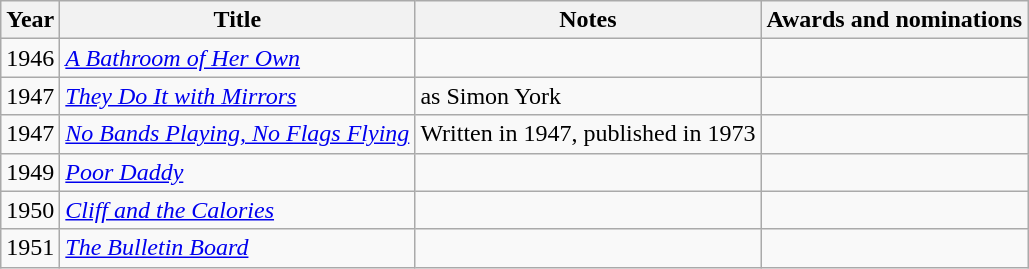<table class="wikitable">
<tr>
<th>Year</th>
<th>Title</th>
<th>Notes</th>
<th>Awards and nominations</th>
</tr>
<tr>
<td>1946</td>
<td><em><a href='#'>A Bathroom of Her Own</a></em></td>
<td></td>
<td></td>
</tr>
<tr>
<td>1947</td>
<td><em><a href='#'>They Do It with Mirrors</a></em></td>
<td>as Simon York</td>
<td></td>
</tr>
<tr>
<td>1947</td>
<td><em><a href='#'>No Bands Playing, No Flags Flying</a></em></td>
<td>Written in 1947, published in 1973</td>
<td></td>
</tr>
<tr>
<td>1949</td>
<td><em><a href='#'>Poor Daddy</a></em></td>
<td></td>
<td></td>
</tr>
<tr>
<td>1950</td>
<td><em><a href='#'>Cliff and the Calories</a></em></td>
<td></td>
<td></td>
</tr>
<tr>
<td>1951</td>
<td><em><a href='#'>The Bulletin Board</a></em></td>
<td></td>
<td></td>
</tr>
</table>
